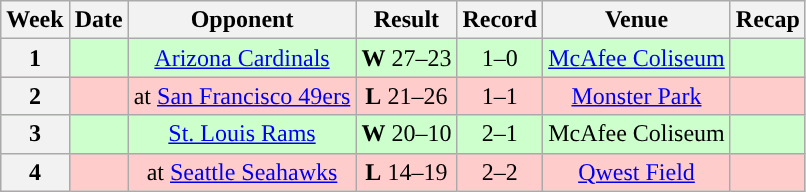<table class="wikitable" style="text-align:center">
<tr>
<th>Week</th>
<th>Date</th>
<th>Opponent</th>
<th>Result</th>
<th>Record</th>
<th>Venue</th>
<th>Recap</th>
</tr>
<tr style="background:#cfc">
<th>1</th>
<td></td>
<td><a href='#'>Arizona Cardinals</a></td>
<td><strong>W</strong> 27–23</td>
<td>1–0</td>
<td><a href='#'>McAfee Coliseum</a></td>
<td></td>
</tr>
<tr style="background:#fcc">
<th>2</th>
<td></td>
<td>at <a href='#'>San Francisco 49ers</a></td>
<td><strong>L</strong> 21–26</td>
<td>1–1</td>
<td><a href='#'>Monster Park</a></td>
<td></td>
</tr>
<tr style="background:#cfc">
<th>3</th>
<td></td>
<td><a href='#'>St. Louis Rams</a></td>
<td><strong>W</strong> 20–10</td>
<td>2–1</td>
<td>McAfee Coliseum</td>
<td></td>
</tr>
<tr style="background:#fcc">
<th>4</th>
<td></td>
<td>at <a href='#'>Seattle Seahawks</a></td>
<td><strong>L</strong> 14–19</td>
<td>2–2</td>
<td><a href='#'>Qwest Field</a></td>
<td></td>
</tr>
</table>
